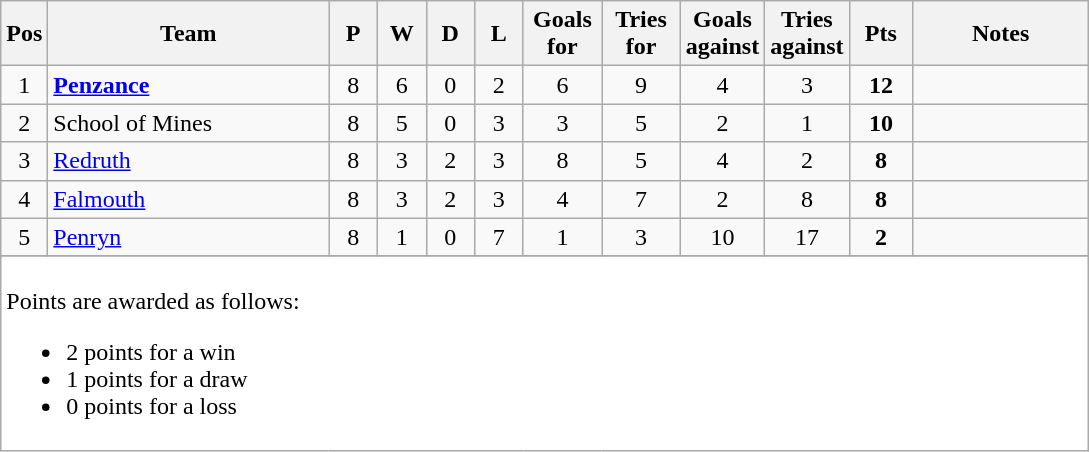<table class="wikitable">
<tr>
<th width="20">Pos</th>
<th width="180">Team</th>
<th width="25">P</th>
<th width="25">W</th>
<th width="25">D</th>
<th width="25">L</th>
<th width="45">Goals for</th>
<th width="45">Tries for</th>
<th width="35">Goals against</th>
<th width="35">Tries against</th>
<th width="35">Pts</th>
<th width="110">Notes</th>
</tr>
<tr align=center>
<td>1</td>
<td align=left><strong><a href='#'>Penzance</a></strong></td>
<td>8</td>
<td>6</td>
<td>0</td>
<td>2</td>
<td>6</td>
<td>9</td>
<td>4</td>
<td>3</td>
<td><strong>12</strong></td>
<td></td>
</tr>
<tr align=center>
<td>2</td>
<td align=left>School of Mines</td>
<td>8</td>
<td>5</td>
<td>0</td>
<td>3</td>
<td>3</td>
<td>5</td>
<td>2</td>
<td>1</td>
<td><strong>10</strong></td>
<td align=left></td>
</tr>
<tr align=center>
<td>3</td>
<td align=left><a href='#'>Redruth</a></td>
<td>8</td>
<td>3</td>
<td>2</td>
<td>3</td>
<td>8</td>
<td>5</td>
<td>4</td>
<td>2</td>
<td><strong>8</strong></td>
<td></td>
</tr>
<tr align=center>
<td>4</td>
<td align=left><a href='#'>Falmouth</a></td>
<td>8</td>
<td>3</td>
<td>2</td>
<td>3</td>
<td>4</td>
<td>7</td>
<td>2</td>
<td>8</td>
<td><strong>8</strong></td>
<td></td>
</tr>
<tr align=center>
<td>5</td>
<td align=left><a href='#'>Penryn</a></td>
<td>8</td>
<td>1</td>
<td>0</td>
<td>7</td>
<td>1</td>
<td>3</td>
<td>10</td>
<td>17</td>
<td><strong>2</strong></td>
<td></td>
</tr>
<tr>
</tr>
<tr bgcolor=#ffffff>
<td colspan="13"><br>Points are awarded as follows:<ul><li>2 points for a win</li><li>1 points for a draw</li><li>0 points for a loss</li></ul></td>
</tr>
</table>
